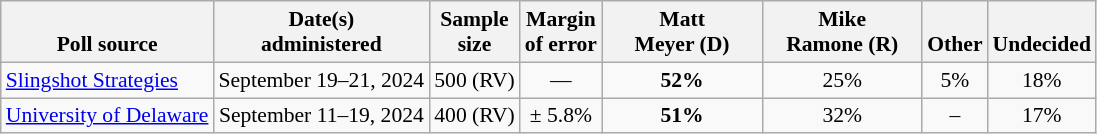<table class="wikitable" style="font-size:90%;text-align:center;">
<tr valign=bottom>
<th>Poll source</th>
<th>Date(s)<br>administered</th>
<th>Sample<br>size</th>
<th>Margin<br>of error</th>
<th style="width:100px;">Matt<br>Meyer (D)</th>
<th style="width:100px;">Mike<br>Ramone (R)</th>
<th>Other</th>
<th>Undecided</th>
</tr>
<tr>
<td style="text-align:left;"><a href='#'>Slingshot Strategies</a></td>
<td>September 19–21, 2024</td>
<td>500 (RV)</td>
<td>—</td>
<td><strong>52%</strong></td>
<td>25%</td>
<td>5%</td>
<td>18%</td>
</tr>
<tr>
<td style="text-align:left;"><a href='#'>University of Delaware</a></td>
<td>September 11–19, 2024</td>
<td>400 (RV)</td>
<td>± 5.8%</td>
<td><strong>51%</strong></td>
<td>32%</td>
<td>–</td>
<td>17%</td>
</tr>
</table>
